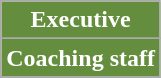<table class="wikitable">
<tr>
<th style="background:#648E3D; color:#fff;" scope=col colspan="2">Executive</th>
</tr>
<tr>
</tr>
<tr>
</tr>
<tr>
</tr>
<tr>
</tr>
<tr>
<th style="background:#648E3D; color:#fff;" scope=col colspan="2">Coaching staff<br>
</th>
</tr>
<tr>
</tr>
<tr>
</tr>
<tr>
</tr>
<tr>
</tr>
<tr>
</tr>
</table>
